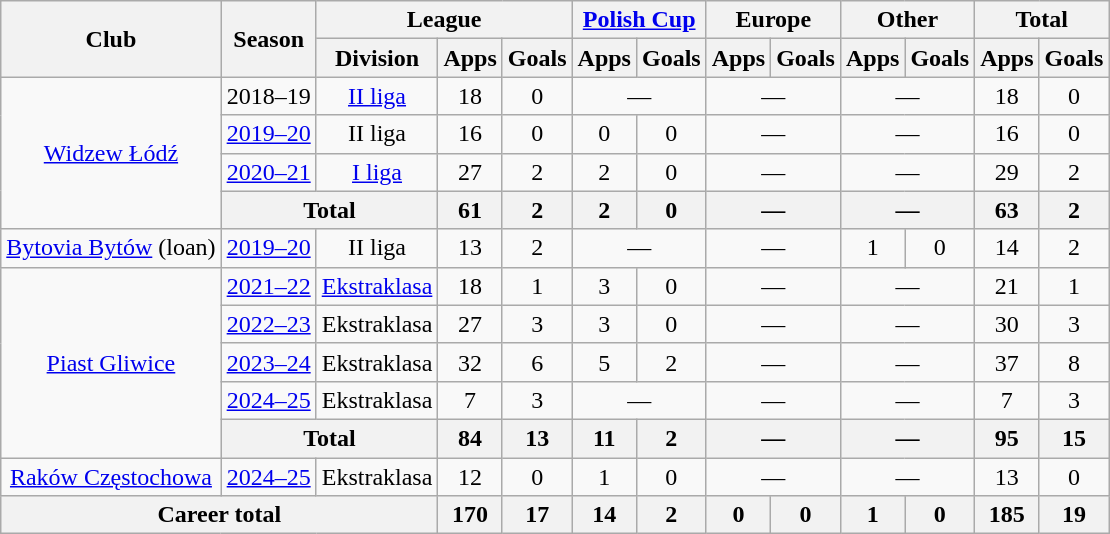<table class="wikitable" style="text-align: center;">
<tr>
<th rowspan="2">Club</th>
<th rowspan="2">Season</th>
<th colspan="3">League</th>
<th colspan="2"><a href='#'>Polish Cup</a></th>
<th colspan="2">Europe</th>
<th colspan="2">Other</th>
<th colspan="2">Total</th>
</tr>
<tr>
<th>Division</th>
<th>Apps</th>
<th>Goals</th>
<th>Apps</th>
<th>Goals</th>
<th>Apps</th>
<th>Goals</th>
<th>Apps</th>
<th>Goals</th>
<th>Apps</th>
<th>Goals</th>
</tr>
<tr>
<td rowspan="4"><a href='#'>Widzew Łódź</a></td>
<td>2018–19</td>
<td><a href='#'>II liga</a></td>
<td>18</td>
<td>0</td>
<td colspan="2">—</td>
<td colspan="2">—</td>
<td colspan="2">—</td>
<td>18</td>
<td>0</td>
</tr>
<tr>
<td><a href='#'>2019–20</a></td>
<td>II liga</td>
<td>16</td>
<td>0</td>
<td>0</td>
<td>0</td>
<td colspan="2">—</td>
<td colspan="2">—</td>
<td>16</td>
<td>0</td>
</tr>
<tr>
<td><a href='#'>2020–21</a></td>
<td><a href='#'>I liga</a></td>
<td>27</td>
<td>2</td>
<td>2</td>
<td>0</td>
<td colspan="2">—</td>
<td colspan="2">—</td>
<td>29</td>
<td>2</td>
</tr>
<tr>
<th colspan="2">Total</th>
<th>61</th>
<th>2</th>
<th>2</th>
<th>0</th>
<th colspan="2">—</th>
<th colspan="2">—</th>
<th>63</th>
<th>2</th>
</tr>
<tr>
<td><a href='#'>Bytovia Bytów</a> (loan)</td>
<td><a href='#'>2019–20</a></td>
<td>II liga</td>
<td>13</td>
<td>2</td>
<td colspan="2">—</td>
<td colspan="2">—</td>
<td>1</td>
<td>0</td>
<td>14</td>
<td>2</td>
</tr>
<tr>
<td rowspan="5"><a href='#'>Piast Gliwice</a></td>
<td><a href='#'>2021–22</a></td>
<td><a href='#'>Ekstraklasa</a></td>
<td>18</td>
<td>1</td>
<td>3</td>
<td>0</td>
<td colspan="2">—</td>
<td colspan="2">—</td>
<td>21</td>
<td>1</td>
</tr>
<tr>
<td><a href='#'>2022–23</a></td>
<td>Ekstraklasa</td>
<td>27</td>
<td>3</td>
<td>3</td>
<td>0</td>
<td colspan="2">—</td>
<td colspan="2">—</td>
<td>30</td>
<td>3</td>
</tr>
<tr>
<td><a href='#'>2023–24</a></td>
<td>Ekstraklasa</td>
<td>32</td>
<td>6</td>
<td>5</td>
<td>2</td>
<td colspan="2">—</td>
<td colspan="2">—</td>
<td>37</td>
<td>8</td>
</tr>
<tr>
<td><a href='#'>2024–25</a></td>
<td>Ekstraklasa</td>
<td>7</td>
<td>3</td>
<td colspan="2">—</td>
<td colspan="2">—</td>
<td colspan="2">—</td>
<td>7</td>
<td>3</td>
</tr>
<tr>
<th colspan="2">Total</th>
<th>84</th>
<th>13</th>
<th>11</th>
<th>2</th>
<th colspan="2">—</th>
<th colspan="2">—</th>
<th>95</th>
<th>15</th>
</tr>
<tr>
<td><a href='#'>Raków Częstochowa</a></td>
<td><a href='#'>2024–25</a></td>
<td>Ekstraklasa</td>
<td>12</td>
<td>0</td>
<td>1</td>
<td>0</td>
<td colspan="2">—</td>
<td colspan="2">—</td>
<td>13</td>
<td>0</td>
</tr>
<tr>
<th colspan="3">Career total</th>
<th>170</th>
<th>17</th>
<th>14</th>
<th>2</th>
<th>0</th>
<th>0</th>
<th>1</th>
<th>0</th>
<th>185</th>
<th>19</th>
</tr>
</table>
